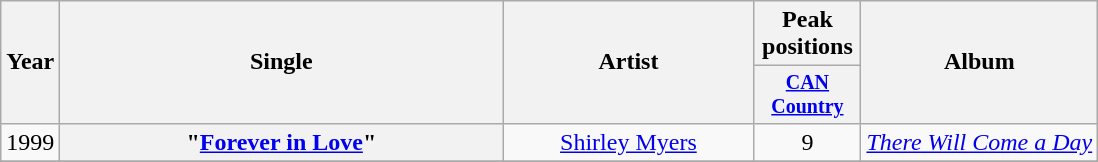<table class="wikitable plainrowheaders" style="text-align:center;">
<tr>
<th rowspan="2">Year</th>
<th rowspan="2" style="width:18em;">Single</th>
<th rowspan="2" style="width:10em;">Artist</th>
<th colspan="1">Peak positions</th>
<th rowspan="2">Album</th>
</tr>
<tr style="font-size:smaller;">
<th width="65"><a href='#'>CAN Country</a><br></th>
</tr>
<tr>
<td>1999</td>
<th scope="row">"<a href='#'>Forever in Love</a>"</th>
<td><a href='#'>Shirley Myers</a></td>
<td>9</td>
<td align="left"><em><a href='#'>There Will Come a Day</a></em></td>
</tr>
<tr>
</tr>
</table>
